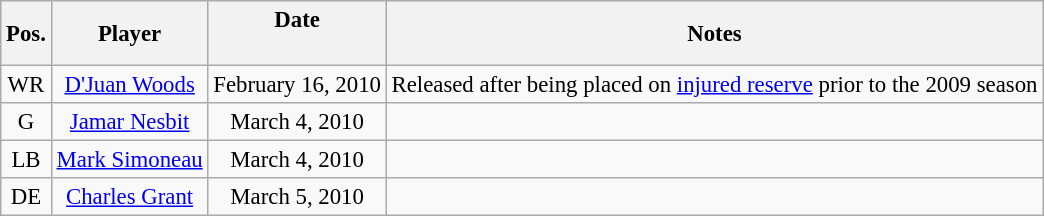<table class="wikitable sortable" style="font-size: 95%; text-align: center;">
<tr>
<th>Pos.</th>
<th>Player</th>
<th>Date<br><br></th>
<th class="unsortable">Notes</th>
</tr>
<tr>
<td>WR</td>
<td><a href='#'>D'Juan Woods</a></td>
<td>February 16, 2010</td>
<td>Released after being placed on <a href='#'>injured reserve</a> prior to the 2009 season</td>
</tr>
<tr>
<td>G</td>
<td><a href='#'>Jamar Nesbit</a></td>
<td>March 4, 2010</td>
<td></td>
</tr>
<tr>
<td>LB</td>
<td><a href='#'>Mark Simoneau</a></td>
<td>March 4, 2010</td>
<td></td>
</tr>
<tr>
<td>DE</td>
<td><a href='#'>Charles Grant</a></td>
<td>March 5, 2010</td>
<td></td>
</tr>
</table>
